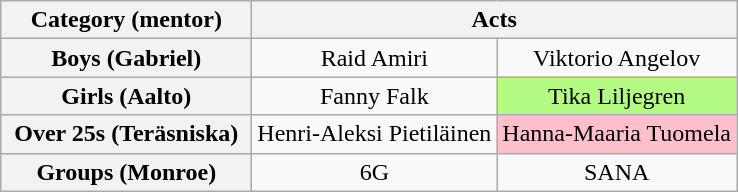<table class="wikitable" style="text-align:center">
<tr>
<th spope="col" style="width:160px;">Category (mentor)</th>
<th scope="col" colspan="2">Acts</th>
</tr>
<tr>
<th scope="col">Boys (Gabriel)</th>
<td>Raid Amiri</td>
<td>Viktorio Angelov</td>
</tr>
<tr>
<th scope="col">Girls (Aalto)</th>
<td>Fanny Falk</td>
<td style="background:#B4FB84">Tika Liljegren</td>
</tr>
<tr>
<th scope="col">Over 25s (Teräsniska)</th>
<td>Henri-Aleksi Pietiläinen</td>
<td style="background:pink">Hanna-Maaria Tuomela</td>
</tr>
<tr>
<th scope="col">Groups (Monroe)</th>
<td>6G</td>
<td>SANA</td>
</tr>
</table>
